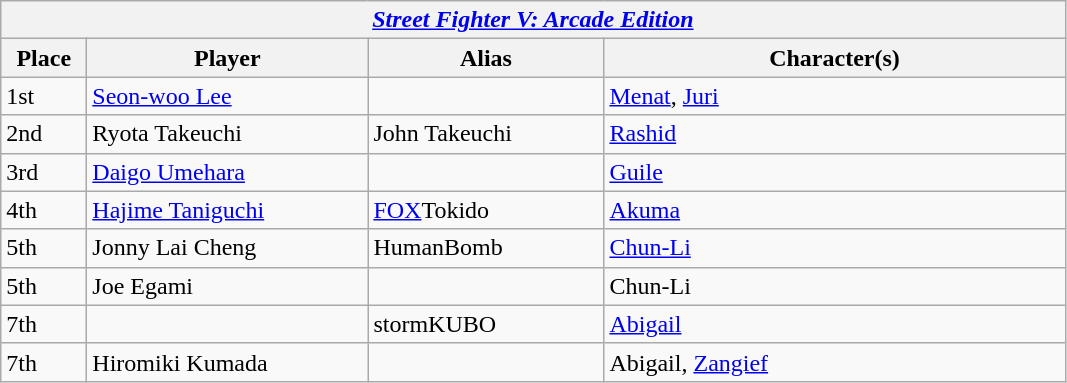<table class="wikitable">
<tr>
<th colspan=5><em><a href='#'>Street Fighter V: Arcade Edition</a></em></th>
</tr>
<tr>
<th style="width:50px;">Place</th>
<th style="width:180px;">Player</th>
<th style="width:150px;">Alias</th>
<th style="width:300px;">Character(s)</th>
</tr>
<tr>
<td>1st</td>
<td> <a href='#'>Seon-woo Lee</a></td>
<td></td>
<td><a href='#'>Menat</a>, <a href='#'>Juri</a></td>
</tr>
<tr>
<td>2nd</td>
<td> Ryota Takeuchi</td>
<td>John Takeuchi</td>
<td><a href='#'>Rashid</a></td>
</tr>
<tr>
<td>3rd</td>
<td> <a href='#'>Daigo Umehara</a></td>
<td></td>
<td><a href='#'>Guile</a></td>
</tr>
<tr>
<td>4th</td>
<td> <a href='#'>Hajime Taniguchi</a></td>
<td><a href='#'>FOX</a>Tokido</td>
<td><a href='#'>Akuma</a></td>
</tr>
<tr>
<td>5th</td>
<td> Jonny Lai Cheng</td>
<td>HumanBomb</td>
<td><a href='#'>Chun-Li</a></td>
</tr>
<tr>
<td>5th</td>
<td> Joe Egami</td>
<td></td>
<td>Chun-Li</td>
</tr>
<tr>
<td>7th</td>
<td></td>
<td>stormKUBO</td>
<td><a href='#'>Abigail</a></td>
</tr>
<tr>
<td>7th</td>
<td> Hiromiki Kumada</td>
<td></td>
<td>Abigail, <a href='#'>Zangief</a></td>
</tr>
</table>
